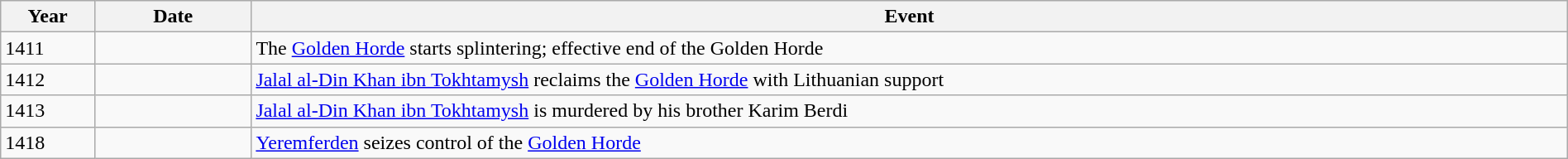<table class="wikitable" width="100%">
<tr>
<th style="width:6%">Year</th>
<th style="width:10%">Date</th>
<th>Event</th>
</tr>
<tr>
<td>1411</td>
<td></td>
<td>The <a href='#'>Golden Horde</a> starts splintering; effective end of the Golden Horde</td>
</tr>
<tr>
<td>1412</td>
<td></td>
<td><a href='#'>Jalal al-Din Khan ibn Tokhtamysh</a> reclaims the <a href='#'>Golden Horde</a> with Lithuanian support</td>
</tr>
<tr>
<td>1413</td>
<td></td>
<td><a href='#'>Jalal al-Din Khan ibn Tokhtamysh</a> is murdered by his brother Karim Berdi</td>
</tr>
<tr>
<td>1418</td>
<td></td>
<td><a href='#'>Yeremferden</a> seizes control of the <a href='#'>Golden Horde</a></td>
</tr>
</table>
